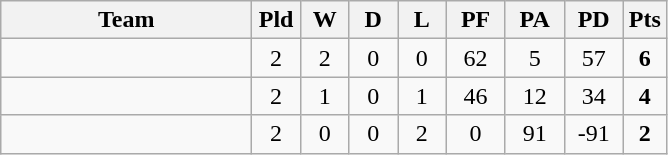<table class="wikitable" style="text-align:center;">
<tr>
<th width="160">Team</th>
<th width="25">Pld</th>
<th width="25">W</th>
<th width="25">D</th>
<th width="25">L</th>
<th width="32">PF</th>
<th width="32">PA</th>
<th width="32">PD</th>
<th>Pts</th>
</tr>
<tr>
<td align="left"></td>
<td>2</td>
<td>2</td>
<td>0</td>
<td>0</td>
<td>62</td>
<td>5</td>
<td>57</td>
<td><strong>6</strong></td>
</tr>
<tr>
<td align="left"></td>
<td>2</td>
<td>1</td>
<td>0</td>
<td>1</td>
<td>46</td>
<td>12</td>
<td>34</td>
<td><strong>4</strong></td>
</tr>
<tr>
<td align="left"></td>
<td>2</td>
<td>0</td>
<td>0</td>
<td>2</td>
<td>0</td>
<td>91</td>
<td>-91</td>
<td><strong>2</strong></td>
</tr>
</table>
